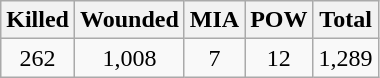<table class="wikitable" style="text-align:center">
<tr>
<th>Killed</th>
<th>Wounded</th>
<th>MIA</th>
<th>POW</th>
<th>Total</th>
</tr>
<tr>
<td>262</td>
<td>1,008</td>
<td>7</td>
<td>12</td>
<td>1,289</td>
</tr>
</table>
